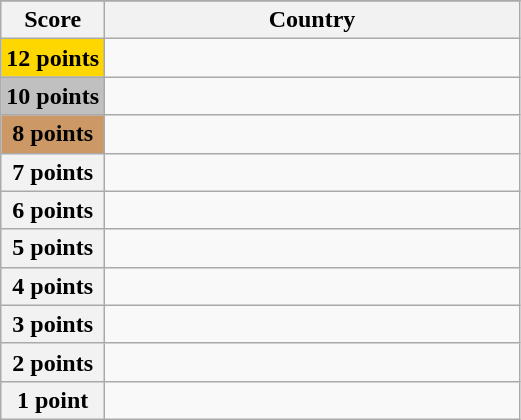<table class="wikitable">
<tr>
</tr>
<tr>
<th scope="col" width="20%">Score</th>
<th scope="col">Country</th>
</tr>
<tr>
<th scope="row" style="background:gold">12 points</th>
<td></td>
</tr>
<tr>
<th scope="row" style="background:silver">10 points</th>
<td></td>
</tr>
<tr>
<th scope="row" style="background:#CC9966">8 points</th>
<td></td>
</tr>
<tr>
<th scope="row">7 points</th>
<td></td>
</tr>
<tr>
<th scope="row">6 points</th>
<td></td>
</tr>
<tr>
<th scope="row">5 points</th>
<td></td>
</tr>
<tr>
<th scope="row">4 points</th>
<td></td>
</tr>
<tr>
<th scope="row">3 points</th>
<td></td>
</tr>
<tr>
<th scope="row">2 points</th>
<td></td>
</tr>
<tr>
<th scope="row">1 point</th>
<td></td>
</tr>
</table>
